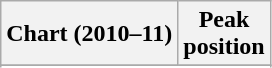<table class="wikitable sortable">
<tr>
<th>Chart (2010–11)</th>
<th>Peak<br>position</th>
</tr>
<tr>
</tr>
<tr>
</tr>
<tr>
</tr>
</table>
